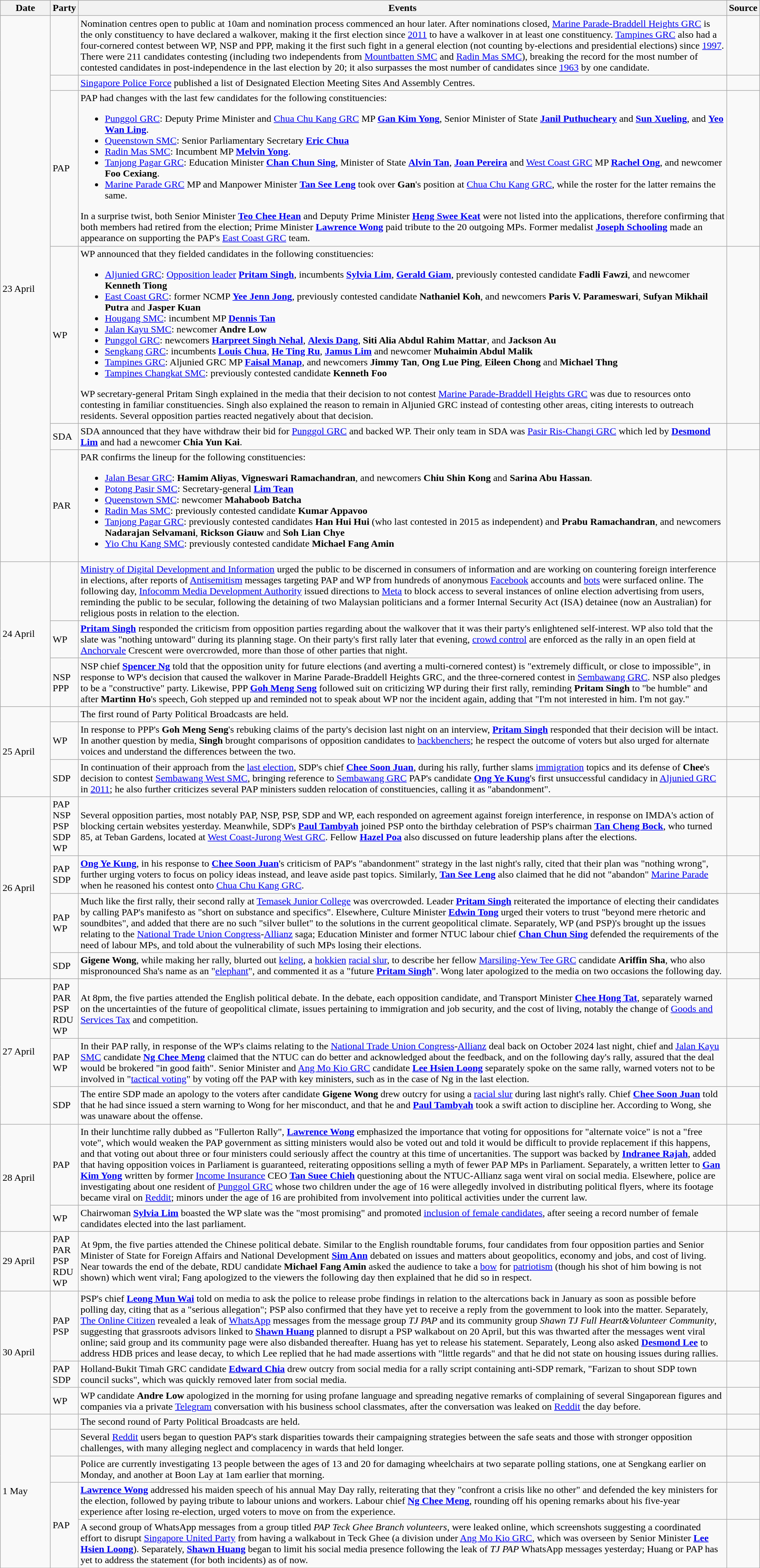<table class="wikitable">
<tr>
<th style="width:75px;">Date</th>
<th style="width:33px; text-align: center;">Party</th>
<th>Events</th>
<th>Source</th>
</tr>
<tr>
<td rowspan=6>23 April</td>
<td></td>
<td>Nomination centres open to public at 10am and nomination process commenced an hour later. After nominations closed, <a href='#'>Marine Parade-Braddell Heights GRC</a> is the only constituency to have declared a walkover, making it the first election since <a href='#'>2011</a> to have a walkover in at least one constituency. <a href='#'>Tampines GRC</a> also had a four-cornered contest between WP, NSP and PPP, making it the first such fight in a general election (not counting by-elections and presidential elections) since <a href='#'>1997</a>. There were 211 candidates contesting (including two independents from <a href='#'>Mountbatten SMC</a> and <a href='#'>Radin Mas SMC</a>), breaking the record for the most number of contested candidates in post-independence in the last election by 20; it also surpasses the most number of candidates since <a href='#'>1963</a> by one candidate.</td>
<td></td>
</tr>
<tr>
<td></td>
<td><a href='#'>Singapore Police Force</a> published a list of Designated Election Meeting Sites And Assembly Centres.</td>
<td></td>
</tr>
<tr>
<td>PAP</td>
<td>PAP had changes with the last few candidates for the following constituencies:<br><ul><li><a href='#'>Punggol GRC</a>: Deputy Prime Minister and <a href='#'>Chua Chu Kang GRC</a> MP <strong><a href='#'>Gan Kim Yong</a></strong>, Senior Minister of State <strong><a href='#'>Janil Puthucheary</a></strong> and <strong><a href='#'>Sun Xueling</a></strong>, and <strong><a href='#'>Yeo Wan Ling</a></strong>.</li><li><a href='#'>Queenstown SMC</a>: Senior Parliamentary Secretary <strong><a href='#'>Eric Chua</a></strong></li><li><a href='#'>Radin Mas SMC</a>: Incumbent MP <strong><a href='#'>Melvin Yong</a></strong>.</li><li><a href='#'>Tanjong Pagar GRC</a>: Education Minister <strong><a href='#'>Chan Chun Sing</a></strong>, Minister of State <strong><a href='#'>Alvin Tan</a></strong>, <strong><a href='#'>Joan Pereira</a></strong> and <a href='#'>West Coast GRC</a> MP <strong><a href='#'>Rachel Ong</a></strong>, and newcomer <strong>Foo Cexiang</strong>.</li><li><a href='#'>Marine Parade GRC</a> MP and Manpower Minister <strong><a href='#'>Tan See Leng</a></strong> took over <strong>Gan</strong>'s position at <a href='#'>Chua Chu Kang GRC</a>, while the roster for the latter remains the same.</li></ul>In a surprise twist, both Senior Minister <strong><a href='#'>Teo Chee Hean</a></strong> and Deputy Prime Minister <strong><a href='#'>Heng Swee Keat</a></strong> were not listed into the applications, therefore confirming that both members had retired from the election; Prime Minister <strong><a href='#'>Lawrence Wong</a></strong> paid tribute to the 20 outgoing MPs. Former medalist <strong><a href='#'>Joseph Schooling</a></strong> made an appearance on supporting the PAP's <a href='#'>East Coast GRC</a> team.</td>
<td></td>
</tr>
<tr>
<td>WP</td>
<td>WP announced that they fielded candidates in the following constituencies:<br><ul><li><a href='#'>Aljunied GRC</a>: <a href='#'>Opposition leader</a> <strong><a href='#'>Pritam Singh</a></strong>, incumbents <strong><a href='#'>Sylvia Lim</a></strong>, <strong><a href='#'>Gerald Giam</a></strong>, previously contested candidate <strong>Fadli Fawzi</strong>, and newcomer <strong>Kenneth Tiong</strong></li><li><a href='#'>East Coast GRC</a>: former NCMP <strong><a href='#'>Yee Jenn Jong</a></strong>, previously contested candidate <strong>Nathaniel Koh</strong>, and newcomers <strong>Paris V. Parameswari</strong>, <strong>Sufyan Mikhail Putra</strong> and <strong>Jasper Kuan</strong></li><li><a href='#'>Hougang SMC</a>: incumbent MP <strong><a href='#'>Dennis Tan</a></strong></li><li><a href='#'>Jalan Kayu SMC</a>: newcomer <strong>Andre Low</strong></li><li><a href='#'>Punggol GRC</a>: newcomers <strong><a href='#'>Harpreet Singh Nehal</a></strong>, <strong><a href='#'>Alexis Dang</a></strong>, <strong>Siti Alia Abdul Rahim Mattar</strong>, and <strong>Jackson Au</strong></li><li><a href='#'>Sengkang GRC</a>: incumbents <strong><a href='#'>Louis Chua</a></strong>, <strong><a href='#'>He Ting Ru</a></strong>, <strong><a href='#'>Jamus Lim</a></strong> and newcomer <strong>Muhaimin Abdul Malik</strong></li><li><a href='#'>Tampines GRC</a>: Aljunied GRC MP <strong><a href='#'>Faisal Manap</a></strong>, and newcomers <strong>Jimmy Tan</strong>, <strong>Ong Lue Ping</strong>, <strong>Eileen Chong</strong> and <strong>Michael Thng</strong></li><li><a href='#'>Tampines Changkat SMC</a>: previously contested candidate <strong>Kenneth Foo</strong></li></ul>WP secretary-general Pritam Singh explained in the media that their decision to not contest <a href='#'>Marine Parade-Braddell Heights GRC</a> was due to resources onto contesting in familiar constituencies. Singh also explained the reason to remain in Aljunied GRC instead of contesting other areas, citing interests to outreach residents. Several opposition parties reacted negatively about that decision.</td>
<td></td>
</tr>
<tr>
<td>SDA</td>
<td>SDA announced that they have withdraw their bid for <a href='#'>Punggol GRC</a> and backed WP. Their only team in SDA was <a href='#'>Pasir Ris-Changi GRC</a> which led by <strong><a href='#'>Desmond Lim</a></strong> and had a newcomer <strong>Chia Yun Kai</strong>.</td>
<td></td>
</tr>
<tr>
<td>PAR</td>
<td>PAR confirms the lineup for the following constituencies:<br><ul><li><a href='#'>Jalan Besar GRC</a>: <strong>Hamim Aliyas</strong>, <strong>Vigneswari Ramachandran</strong>, and newcomers <strong>Chiu Shin Kong</strong> and <strong>Sarina Abu Hassan</strong>.</li><li><a href='#'>Potong Pasir SMC</a>: Secretary-general <strong><a href='#'>Lim Tean</a></strong></li><li><a href='#'>Queenstown SMC</a>: newcomer <strong>Mahaboob Batcha</strong></li><li><a href='#'>Radin Mas SMC</a>: previously contested candidate <strong>Kumar Appavoo</strong></li><li><a href='#'>Tanjong Pagar GRC</a>: previously contested candidates <strong>Han Hui Hui</strong> (who last contested in 2015 as independent) and <strong>Prabu Ramachandran</strong>, and newcomers <strong>Nadarajan Selvamani</strong>, <strong>Rickson Giauw</strong> and <strong>Soh Lian Chye</strong></li><li><a href='#'>Yio Chu Kang SMC</a>: previously contested candidate <strong>Michael Fang Amin</strong></li></ul></td>
<td></td>
</tr>
<tr>
<td rowspan=3>24 April</td>
<td></td>
<td><a href='#'>Ministry of Digital Development and Information</a> urged the public to be discerned in consumers of information and are working on countering foreign interference in elections, after reports of <a href='#'>Antisemitism</a> messages targeting PAP and WP from hundreds of anonymous <a href='#'>Facebook</a> accounts and <a href='#'>bots</a> were surfaced online. The following day, <a href='#'>Infocomm Media Development Authority</a> issued directions to <a href='#'>Meta</a> to block access to several instances of online election advertising from users, reminding the public to be secular, following the detaining of two Malaysian politicians and a former Internal Security Act (ISA) detainee (now an Australian) for religious posts in relation to the election.</td>
<td></td>
</tr>
<tr>
<td>WP</td>
<td><strong><a href='#'>Pritam Singh</a></strong> responded the criticism from opposition parties regarding about the walkover that it was their party's enlightened self-interest. WP also told that the slate was "nothing untoward" during its planning stage. On their party's first rally later that evening, <a href='#'>crowd control</a> are enforced as the rally in an open field at <a href='#'>Anchorvale</a> Crescent were overcrowded, more than those of other parties that night.</td>
<td></td>
</tr>
<tr>
<td>NSP<br>PPP</td>
<td>NSP chief <strong><a href='#'>Spencer Ng</a></strong> told that the opposition unity for future elections (and averting a multi-cornered contest) is "extremely difficult, or close to impossible", in response to WP's decision that caused the walkover in Marine Parade-Braddell Heights GRC, and the three-cornered contest in <a href='#'>Sembawang GRC</a>. NSP also pledges to be a "constructive" party. Likewise, PPP <strong><a href='#'>Goh Meng Seng</a></strong> followed suit on criticizing WP during their first rally, reminding <strong>Pritam Singh</strong> to "be humble" and after <strong>Martinn Ho</strong>'s speech, Goh stepped up and reminded not to speak about WP nor the incident again, adding that "I'm not interested in him. I'm not gay."</td>
<td></td>
</tr>
<tr>
<td rowspan=3>25 April</td>
<td></td>
<td>The first round of Party Political Broadcasts are held.</td>
<td></td>
</tr>
<tr>
<td>WP</td>
<td>In response to PPP's <strong>Goh Meng Seng</strong>'s rebuking claims of the party's decision last night on an interview, <strong><a href='#'>Pritam Singh</a></strong> responded that their decision will be intact. In another question by media, <strong>Singh</strong> brought comparisons of opposition candidates to <a href='#'>backbenchers</a>; he respect the outcome of voters but also urged for alternate voices and understand the differences between the two.</td>
<td></td>
</tr>
<tr>
<td>SDP</td>
<td>In continuation of their approach from the <a href='#'>last election</a>, SDP's chief <strong><a href='#'>Chee Soon Juan</a></strong>, during his rally, further slams <a href='#'>immigration</a> topics and its defense of <strong>Chee</strong>'s decision to contest <a href='#'>Sembawang West SMC</a>, bringing reference to <a href='#'>Sembawang GRC</a> PAP's candidate <strong><a href='#'>Ong Ye Kung</a></strong>'s first unsuccessful candidacy in <a href='#'>Aljunied GRC</a> in <a href='#'>2011</a>; he also further criticizes several PAP ministers sudden relocation of constituencies, calling it as "abandonment".</td>
<td></td>
</tr>
<tr>
<td rowspan=4>26 April</td>
<td>PAP<br>NSP<br>PSP<br>SDP<br>WP</td>
<td>Several opposition parties, most notably PAP, NSP, PSP, SDP and WP, each responded on agreement against foreign interference, in response on IMDA's action of blocking certain websites yesterday. Meanwhile, SDP's <strong><a href='#'>Paul Tambyah</a></strong> joined PSP onto the birthday celebration of PSP's chairman <strong><a href='#'>Tan Cheng Bock</a></strong>, who turned 85, at Teban Gardens, located at <a href='#'>West Coast-Jurong West GRC</a>. Fellow <strong><a href='#'>Hazel Poa</a></strong> also discussed on future leadership plans after the elections.</td>
<td></td>
</tr>
<tr>
<td>PAP<br>SDP</td>
<td><strong><a href='#'>Ong Ye Kung</a></strong>, in his response to <strong><a href='#'>Chee Soon Juan</a></strong>'s criticism of PAP's "abandonment" strategy in the last night's rally, cited that their plan was "nothing wrong", further urging voters to focus on policy ideas instead, and leave aside past topics. Similarly, <strong><a href='#'>Tan See Leng</a></strong> also claimed that he did not "abandon" <a href='#'>Marine Parade</a> when he reasoned his contest onto <a href='#'>Chua Chu Kang GRC</a>.</td>
<td></td>
</tr>
<tr>
<td>PAP<br>WP</td>
<td>Much like the first rally, their second rally at <a href='#'>Temasek Junior College</a> was overcrowded. Leader <strong><a href='#'>Pritam Singh</a></strong> reiterated the importance of electing their candidates by calling PAP's manifesto as "short on substance and specifics". Elsewhere, Culture Minister <strong><a href='#'>Edwin Tong</a></strong> urged their voters to trust "beyond mere rhetoric and soundbites", and added that there are no such "silver bullet" to the solutions in the current geopolitical climate. Separately, WP (and PSP)'s brought up the issues relating to the <a href='#'>National Trade Union Congress</a>-<a href='#'>Allianz</a> saga; Education Minister and former NTUC labour chief <strong><a href='#'>Chan Chun Sing</a></strong> defended the requirements of the need of labour MPs, and told about the vulnerability of such MPs losing their elections.</td>
<td></td>
</tr>
<tr>
<td>SDP</td>
<td><strong>Gigene Wong</strong>, while making her rally, blurted out <a href='#'>keling</a>, a <a href='#'>hokkien</a> <a href='#'>racial slur</a>, to describe her fellow <a href='#'>Marsiling-Yew Tee GRC</a> candidate <strong>Ariffin Sha</strong>, who also mispronounced Sha's name as an "<a href='#'>elephant</a>", and commented it as a "future <strong><a href='#'>Pritam Singh</a></strong>". Wong later apologized to the media on two occasions the following day.</td>
<td></td>
</tr>
<tr>
<td rowspan=3>27 April</td>
<td>PAP<br>PAR<br>PSP<br>RDU<br>WP</td>
<td>At 8pm, the five parties attended the English political debate. In the debate, each opposition candidate, and Transport Minister <strong><a href='#'>Chee Hong Tat</a></strong>, separately warned on the uncertainties of the future of geopolitical climate, issues pertaining to immigration and job security, and the cost of living, notably the change of <a href='#'>Goods and Services Tax</a> and competition.</td>
<td></td>
</tr>
<tr>
<td>PAP<br>WP</td>
<td>In their PAP rally, in response of the WP's claims relating to the <a href='#'>National Trade Union Congress</a>-<a href='#'>Allianz</a> deal back on October 2024 last night, chief and <a href='#'>Jalan Kayu SMC</a> candidate <strong><a href='#'>Ng Chee Meng</a></strong> claimed that the NTUC can do better and acknowledged about the feedback, and on the following day's rally, assured that the deal would be brokered "in good faith". Senior Minister and <a href='#'>Ang Mo Kio GRC</a> candidate <strong><a href='#'>Lee Hsien Loong</a></strong> separately spoke on the same rally, warned voters not to be involved in "<a href='#'>tactical voting</a>" by voting off the PAP with key ministers, such as in the case of Ng in the last election.</td>
<td></td>
</tr>
<tr>
<td>SDP</td>
<td>The entire SDP made an apology to the voters after candidate <strong>Gigene Wong</strong> drew outcry for using a <a href='#'>racial slur</a> during last night's rally. Chief <strong><a href='#'>Chee Soon Juan</a></strong> told that he had since issued a stern warning to Wong for her misconduct, and that he and <strong><a href='#'>Paul Tambyah</a></strong> took a swift action to discipline her. According to Wong, she was unaware about the offense.</td>
<td></td>
</tr>
<tr>
<td rowspan=2>28 April</td>
<td>PAP</td>
<td>In their lunchtime rally dubbed as "Fullerton Rally", <strong><a href='#'>Lawrence Wong</a></strong> emphasized the importance that voting for oppositions for "alternate voice" is not a "free vote", which would weaken the PAP government as sitting ministers would also be voted out and told it would be difficult to provide replacement if this happens, and that voting out about three or four ministers could seriously affect the country at this time of uncertanities. The support was backed by <strong><a href='#'>Indranee Rajah</a></strong>, added that having opposition voices in Parliament is guaranteed, reiterating oppositions selling a myth of fewer PAP MPs in Parliament. Separately, a written letter to <strong><a href='#'>Gan Kim Yong</a></strong> written by former <a href='#'>Income Insurance</a> CEO <strong><a href='#'>Tan Suee Chieh</a></strong> questioning about the NTUC-Allianz saga went viral on social media. Elsewhere, police are investigating about one resident of <a href='#'>Punggol GRC</a> whose two children under the age of 16 were allegedly involved in distributing political flyers, where its footage became viral on <a href='#'>Reddit</a>; minors under the age of 16 are prohibited from involvement into political activities under the current law.</td>
<td></td>
</tr>
<tr>
<td>WP</td>
<td>Chairwoman <strong><a href='#'>Sylvia Lim</a></strong> boasted the WP slate was the "most promising" and promoted <a href='#'>inclusion of female candidates</a>, after seeing a record number of female candidates elected into the last parliament.</td>
<td></td>
</tr>
<tr>
<td rowspan=1>29 April</td>
<td>PAP<br>PAR<br>PSP<br>RDU<br>WP</td>
<td>At 9pm, the five parties attended the Chinese political debate. Similar to the English roundtable forums, four candidates from four opposition parties and Senior Minister of State for Foreign Affairs and National Development <strong><a href='#'>Sim Ann</a></strong> debated on issues and matters about geopolitics, economy and jobs, and cost of living. Near towards the end of the debate, RDU candidate <strong>Michael Fang Amin</strong> asked the audience to take a <a href='#'>bow</a> for <a href='#'>patriotism</a> (though his shot of him bowing is not shown) which went viral; Fang apologized to the viewers the following day then explained that he did so in respect.</td>
<td></td>
</tr>
<tr>
<td rowspan=3>30 April</td>
<td>PAP<br>PSP</td>
<td>PSP's chief <strong><a href='#'>Leong Mun Wai</a></strong> told on media to ask the police to release probe findings in relation to the altercations back in January as soon as possible before polling day, citing that as a "serious allegation"; PSP also confirmed that they have yet to receive a reply from the government to look into the matter. Separately, <a href='#'>The Online Citizen</a> revealed a leak of <a href='#'>WhatsApp</a> messages from the message group <em>TJ PAP</em> and its community group <em>Shawn TJ Full Heart&Volunteer Community</em>, suggesting that grassroots advisors linked to <strong><a href='#'>Shawn Huang</a></strong> planned to disrupt a PSP walkabout on 20 April, but this was thwarted after the messages went viral online; said group and its community page were also disbanded thereafter. Huang has yet to release his statement. Separately, Leong also asked <strong><a href='#'>Desmond Lee</a></strong> to address HDB prices and lease decay, to which Lee replied that he had made assertions with "little regards" and that he did not state on housing issues during rallies.</td>
<td></td>
</tr>
<tr>
<td>PAP<br>SDP</td>
<td>Holland-Bukit Timah GRC candidate <strong><a href='#'>Edward Chia</a></strong> drew outcry from social media for a rally script containing anti-SDP remark, "Farizan to shout SDP town council sucks", which was quickly removed later from social media.</td>
<td></td>
</tr>
<tr>
<td>WP</td>
<td>WP candidate <strong>Andre Low</strong> apologized in the morning for using profane language and spreading negative remarks of complaining of several Singaporean figures and companies via a private <a href='#'>Telegram</a> conversation with his business school classmates, after the conversation was leaked on <a href='#'>Reddit</a> the day before.</td>
<td></td>
</tr>
<tr>
<td rowspan=5>1 May</td>
<td></td>
<td>The second round of Party Political Broadcasts are held.</td>
<td></td>
</tr>
<tr>
<td></td>
<td>Several <a href='#'>Reddit</a> users began to question PAP's stark disparities towards their campaigning strategies between the safe seats and those with stronger opposition challenges, with many alleging neglect and complacency in wards that held longer.</td>
<td></td>
</tr>
<tr>
<td></td>
<td>Police are currently investigating 13 people between the ages of 13 and 20 for damaging wheelchairs at two separate polling stations, one at Sengkang earlier on Monday, and another at Boon Lay at 1am earlier that morning.</td>
<td></td>
</tr>
<tr>
<td rowspan=2>PAP</td>
<td><strong><a href='#'>Lawrence Wong</a></strong> addressed his maiden speech of his annual May Day rally, reiterating that they "confront a crisis like no other" and defended the key ministers for the election, followed by paying tribute to labour unions and workers. Labour chief <strong><a href='#'>Ng Chee Meng</a></strong>, rounding off his opening remarks about his five-year experience after losing re-election, urged voters to move on from the experience.</td>
<td></td>
</tr>
<tr>
<td>A second group of WhatsApp messages from a group titled <em>PAP Teck Ghee Branch volunteers</em>, were leaked online, which screenshots suggesting a coordinated effort to disrupt <a href='#'>Singapore United Party</a> from having a walkabout in Teck Ghee (a division under <a href='#'>Ang Mo Kio GRC</a>, which was overseen by Senior Minister <strong><a href='#'>Lee Hsien Loong</a></strong>). Separately, <strong><a href='#'>Shawn Huang</a></strong> began to limit his social media presence following the leak of <em>TJ PAP</em> WhatsApp messages yesterday; Huang or PAP has yet to address the statement (for both incidents) as of now.</td>
<td></td>
</tr>
<tr>
</tr>
</table>
